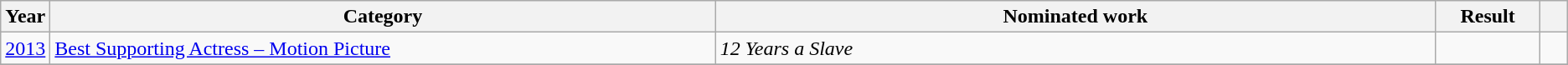<table class=wikitable>
<tr>
<th scope="col" style="width:1em;">Year</th>
<th scope="col" style="width:36em;">Category</th>
<th scope="col" style="width:39em;">Nominated work</th>
<th scope="col" style="width:5em;">Result</th>
<th scope="col" style="width:1em;"></th>
</tr>
<tr>
<td><a href='#'>2013</a></td>
<td><a href='#'>Best Supporting Actress – Motion Picture</a></td>
<td><em>12 Years a Slave</em></td>
<td></td>
<td></td>
</tr>
<tr>
</tr>
</table>
